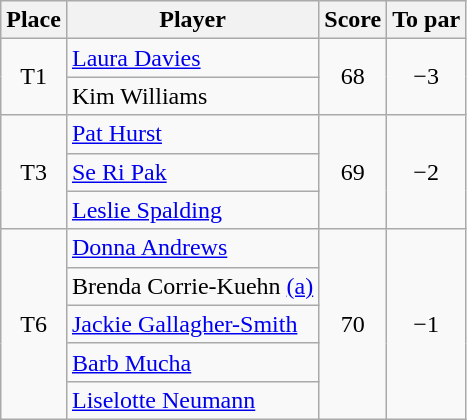<table class="wikitable">
<tr>
<th>Place</th>
<th>Player</th>
<th>Score</th>
<th>To par</th>
</tr>
<tr>
<td align=center rowspan=2>T1</td>
<td> <a href='#'>Laura Davies</a></td>
<td align=center rowspan=2>68</td>
<td align=center rowspan=2>−3</td>
</tr>
<tr>
<td> Kim Williams</td>
</tr>
<tr>
<td align=center rowspan=3>T3</td>
<td> <a href='#'>Pat Hurst</a></td>
<td align=center rowspan=3>69</td>
<td align=center rowspan=3>−2</td>
</tr>
<tr>
<td> <a href='#'>Se Ri Pak</a></td>
</tr>
<tr>
<td> <a href='#'>Leslie Spalding</a></td>
</tr>
<tr>
<td align=center rowspan=5>T6</td>
<td> <a href='#'>Donna Andrews</a></td>
<td align=center rowspan=5>70</td>
<td align=center rowspan=5>−1</td>
</tr>
<tr>
<td> Brenda Corrie-Kuehn <a href='#'>(a)</a></td>
</tr>
<tr>
<td> <a href='#'>Jackie Gallagher-Smith</a></td>
</tr>
<tr>
<td> <a href='#'>Barb Mucha</a></td>
</tr>
<tr>
<td> <a href='#'>Liselotte Neumann</a></td>
</tr>
</table>
